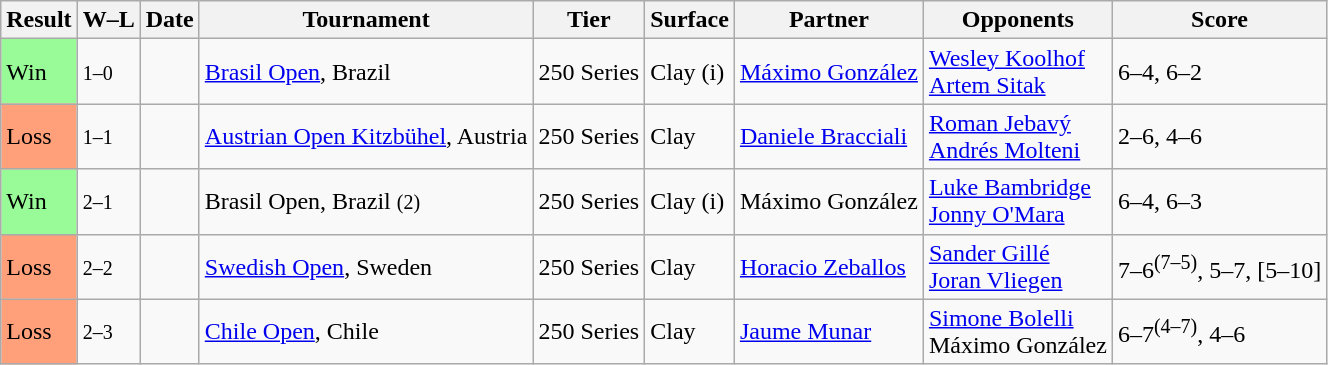<table class="sortable wikitable">
<tr>
<th>Result</th>
<th class="unsortable">W–L</th>
<th>Date</th>
<th>Tournament</th>
<th>Tier</th>
<th>Surface</th>
<th>Partner</th>
<th>Opponents</th>
<th class="unsortable">Score</th>
</tr>
<tr>
<td bgcolor=98FB98>Win</td>
<td><small>1–0</small></td>
<td><a href='#'></a></td>
<td><a href='#'>Brasil Open</a>, Brazil</td>
<td>250 Series</td>
<td>Clay (i)</td>
<td> <a href='#'>Máximo González</a></td>
<td> <a href='#'>Wesley Koolhof</a><br> <a href='#'>Artem Sitak</a></td>
<td>6–4, 6–2</td>
</tr>
<tr>
<td bgcolor=FFA07A>Loss</td>
<td><small>1–1</small></td>
<td><a href='#'></a></td>
<td><a href='#'>Austrian Open Kitzbühel</a>, Austria</td>
<td>250 Series</td>
<td>Clay</td>
<td> <a href='#'>Daniele Bracciali</a></td>
<td> <a href='#'>Roman Jebavý</a><br> <a href='#'>Andrés Molteni</a></td>
<td>2–6, 4–6</td>
</tr>
<tr>
<td bgcolor=98FB98>Win</td>
<td><small>2–1</small></td>
<td><a href='#'></a></td>
<td>Brasil Open, Brazil <small>(2)</small></td>
<td>250 Series</td>
<td>Clay (i)</td>
<td> Máximo González</td>
<td> <a href='#'>Luke Bambridge</a><br> <a href='#'>Jonny O'Mara</a></td>
<td>6–4, 6–3</td>
</tr>
<tr>
<td bgcolor=FFA07A>Loss</td>
<td><small>2–2</small></td>
<td><a href='#'></a></td>
<td><a href='#'>Swedish Open</a>, Sweden</td>
<td>250 Series</td>
<td>Clay</td>
<td> <a href='#'>Horacio Zeballos</a></td>
<td> <a href='#'>Sander Gillé</a><br> <a href='#'>Joran Vliegen</a></td>
<td>7–6<sup>(7–5)</sup>, 5–7, [5–10]</td>
</tr>
<tr>
<td bgcolor=FFA07A>Loss</td>
<td><small>2–3</small></td>
<td><a href='#'></a></td>
<td><a href='#'>Chile Open</a>, Chile</td>
<td>250 Series</td>
<td>Clay</td>
<td> <a href='#'>Jaume Munar</a></td>
<td> <a href='#'>Simone Bolelli</a><br> Máximo González</td>
<td>6–7<sup>(4–7)</sup>, 4–6</td>
</tr>
</table>
